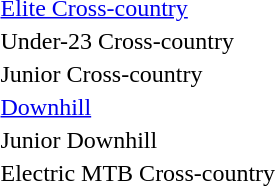<table>
<tr>
<td><a href='#'>Elite Cross-country</a></td>
<td></td>
<td></td>
<td></td>
</tr>
<tr>
<td>Under-23 Cross-country</td>
<td></td>
<td></td>
<td></td>
</tr>
<tr>
<td>Junior Cross-country</td>
<td></td>
<td></td>
<td></td>
</tr>
<tr>
<td><a href='#'>Downhill</a></td>
<td></td>
<td></td>
<td></td>
</tr>
<tr>
<td>Junior Downhill</td>
<td></td>
<td></td>
<td></td>
</tr>
<tr>
<td>Electric MTB Cross-country</td>
<td></td>
<td></td>
<td></td>
</tr>
</table>
